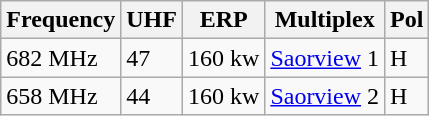<table class="wikitable sortable">
<tr>
<th>Frequency</th>
<th>UHF</th>
<th>ERP</th>
<th>Multiplex</th>
<th>Pol</th>
</tr>
<tr>
<td>682 MHz</td>
<td>47</td>
<td>160 kw</td>
<td><a href='#'>Saorview</a> 1</td>
<td>H</td>
</tr>
<tr>
<td>658 MHz</td>
<td>44</td>
<td>160 kw</td>
<td><a href='#'>Saorview</a> 2</td>
<td>H</td>
</tr>
</table>
